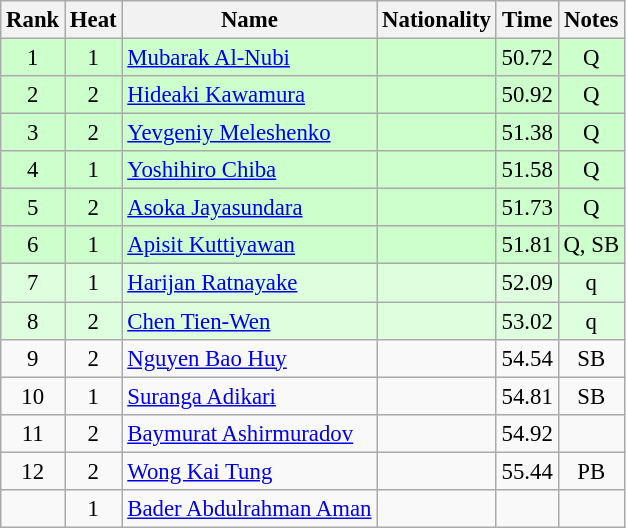<table class="wikitable sortable" style="text-align:center; font-size:95%">
<tr>
<th>Rank</th>
<th>Heat</th>
<th>Name</th>
<th>Nationality</th>
<th>Time</th>
<th>Notes</th>
</tr>
<tr bgcolor=ccffcc>
<td>1</td>
<td>1</td>
<td align=left><a href='#'>Mubarak Al-Nubi</a></td>
<td align=left></td>
<td>50.72</td>
<td>Q</td>
</tr>
<tr bgcolor=ccffcc>
<td>2</td>
<td>2</td>
<td align=left><a href='#'>Hideaki Kawamura</a></td>
<td align=left></td>
<td>50.92</td>
<td>Q</td>
</tr>
<tr bgcolor=ccffcc>
<td>3</td>
<td>2</td>
<td align=left><a href='#'>Yevgeniy Meleshenko</a></td>
<td align=left></td>
<td>51.38</td>
<td>Q</td>
</tr>
<tr bgcolor=ccffcc>
<td>4</td>
<td>1</td>
<td align=left><a href='#'>Yoshihiro Chiba</a></td>
<td align=left></td>
<td>51.58</td>
<td>Q</td>
</tr>
<tr bgcolor=ccffcc>
<td>5</td>
<td>2</td>
<td align=left><a href='#'>Asoka Jayasundara</a></td>
<td align=left></td>
<td>51.73</td>
<td>Q</td>
</tr>
<tr bgcolor=ccffcc>
<td>6</td>
<td>1</td>
<td align=left><a href='#'>Apisit Kuttiyawan</a></td>
<td align=left></td>
<td>51.81</td>
<td>Q, SB</td>
</tr>
<tr bgcolor=ddffdd>
<td>7</td>
<td>1</td>
<td align=left><a href='#'>Harijan Ratnayake</a></td>
<td align=left></td>
<td>52.09</td>
<td>q</td>
</tr>
<tr bgcolor=ddffdd>
<td>8</td>
<td>2</td>
<td align=left><a href='#'>Chen Tien-Wen</a></td>
<td align=left></td>
<td>53.02</td>
<td>q</td>
</tr>
<tr>
<td>9</td>
<td>2</td>
<td align=left><a href='#'>Nguyen Bao Huy</a></td>
<td align=left></td>
<td>54.54</td>
<td>SB</td>
</tr>
<tr>
<td>10</td>
<td>1</td>
<td align=left><a href='#'>Suranga Adikari</a></td>
<td align=left></td>
<td>54.81</td>
<td>SB</td>
</tr>
<tr>
<td>11</td>
<td>2</td>
<td align=left><a href='#'>Baymurat Ashirmuradov</a></td>
<td align=left></td>
<td>54.92</td>
<td></td>
</tr>
<tr>
<td>12</td>
<td>2</td>
<td align=left><a href='#'>Wong Kai Tung</a></td>
<td align=left></td>
<td>55.44</td>
<td>PB</td>
</tr>
<tr>
<td></td>
<td>1</td>
<td align=left><a href='#'>Bader Abdulrahman Aman</a></td>
<td align=left></td>
<td></td>
<td></td>
</tr>
</table>
